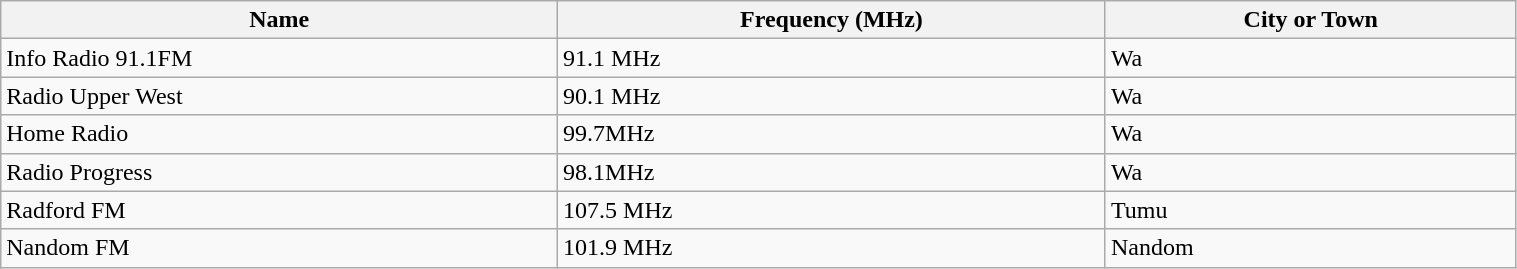<table class="wikitable sortable" style="width:80%;">
<tr>
<th>Name</th>
<th>Frequency (MHz)</th>
<th>City or Town</th>
</tr>
<tr>
<td>Info Radio 91.1FM</td>
<td>91.1 MHz</td>
<td>Wa</td>
</tr>
<tr>
<td>Radio Upper West</td>
<td>90.1 MHz</td>
<td>Wa</td>
</tr>
<tr>
<td>Home Radio</td>
<td>99.7MHz</td>
<td>Wa</td>
</tr>
<tr>
<td>Radio Progress</td>
<td>98.1MHz</td>
<td>Wa</td>
</tr>
<tr>
<td>Radford FM</td>
<td>107.5 MHz</td>
<td>Tumu</td>
</tr>
<tr>
<td>Nandom FM</td>
<td>101.9 MHz</td>
<td>Nandom</td>
</tr>
</table>
